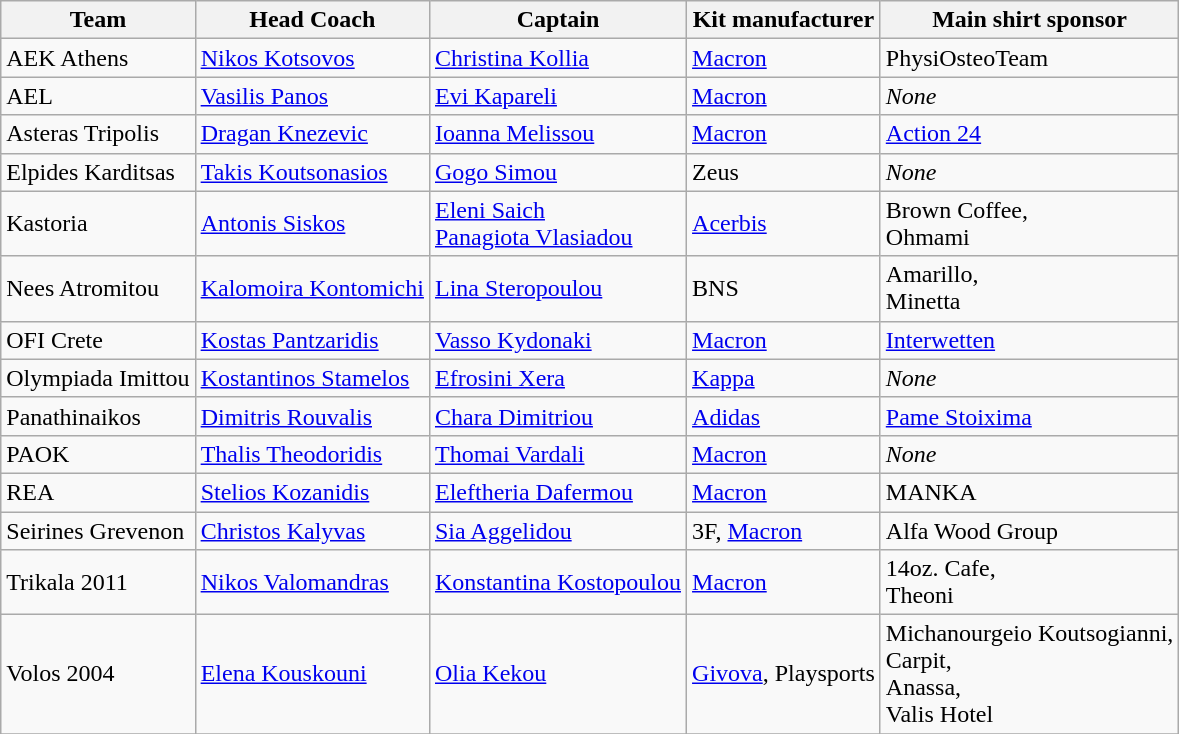<table class="wikitable sortable" style="text-align: left;">
<tr>
<th>Team</th>
<th>Head Coach</th>
<th>Captain</th>
<th>Kit manufacturer</th>
<th>Main shirt sponsor</th>
</tr>
<tr>
<td>AEK Athens</td>
<td> <a href='#'>Nikos Kotsovos</a></td>
<td> <a href='#'>Christina Kollia</a></td>
<td><a href='#'>Macron</a></td>
<td>PhysiOsteoTeam</td>
</tr>
<tr>
<td>AEL</td>
<td> <a href='#'>Vasilis Panos</a></td>
<td> <a href='#'>Evi Kapareli</a></td>
<td><a href='#'>Macron</a></td>
<td><em>None</em></td>
</tr>
<tr>
<td>Asteras Tripolis</td>
<td> <a href='#'>Dragan Knezevic</a></td>
<td> <a href='#'>Ioanna Melissou</a></td>
<td><a href='#'>Macron</a></td>
<td><a href='#'>Action 24</a></td>
</tr>
<tr>
<td>Elpides Karditsas</td>
<td> <a href='#'>Takis Koutsonasios</a></td>
<td> <a href='#'>Gogo Simou</a></td>
<td>Zeus</td>
<td><em>None</em></td>
</tr>
<tr>
<td>Kastoria</td>
<td> <a href='#'>Antonis Siskos</a></td>
<td> <a href='#'>Eleni Saich</a><br> <a href='#'>Panagiota Vlasiadou</a></td>
<td><a href='#'>Acerbis</a></td>
<td>Brown Coffee,<br>Ohmami</td>
</tr>
<tr>
<td>Nees Atromitou</td>
<td> <a href='#'>Kalomoira Kontomichi</a></td>
<td> <a href='#'>Lina Steropoulou</a></td>
<td>BNS</td>
<td>Amarillo,<br>Minetta</td>
</tr>
<tr>
<td>OFI Crete</td>
<td> <a href='#'>Kostas Pantzaridis</a></td>
<td> <a href='#'>Vasso Kydonaki</a></td>
<td><a href='#'>Macron</a></td>
<td><a href='#'>Interwetten</a></td>
</tr>
<tr>
<td>Olympiada Imittou</td>
<td> <a href='#'>Kostantinos Stamelos</a></td>
<td> <a href='#'>Efrosini Xera</a></td>
<td><a href='#'>Kappa</a></td>
<td><em>None</em></td>
</tr>
<tr>
<td>Panathinaikos</td>
<td> <a href='#'>Dimitris Rouvalis</a></td>
<td> <a href='#'>Chara Dimitriou</a></td>
<td><a href='#'>Adidas</a></td>
<td><a href='#'>Pame Stoixima</a></td>
</tr>
<tr>
<td>PAOK</td>
<td> <a href='#'>Thalis Theodoridis</a></td>
<td> <a href='#'>Thomai Vardali</a></td>
<td><a href='#'>Macron</a></td>
<td><em>None</em></td>
</tr>
<tr>
<td>REA</td>
<td> <a href='#'>Stelios Kozanidis</a></td>
<td> <a href='#'>Eleftheria Dafermou</a></td>
<td><a href='#'>Macron</a></td>
<td>MANKA</td>
</tr>
<tr>
<td>Seirines Grevenon</td>
<td> <a href='#'>Christos Kalyvas</a></td>
<td> <a href='#'>Sia Aggelidou</a></td>
<td>3F, <a href='#'>Macron</a></td>
<td>Alfa Wood Group</td>
</tr>
<tr>
<td>Trikala 2011</td>
<td> <a href='#'>Nikos Valomandras</a></td>
<td> <a href='#'>Konstantina Kostopoulou</a></td>
<td><a href='#'>Macron</a></td>
<td>14oz. Cafe,<br>Theoni</td>
</tr>
<tr>
<td>Volos 2004</td>
<td> <a href='#'>Elena Kouskouni</a></td>
<td> <a href='#'>Olia Kekou</a></td>
<td><a href='#'>Givova</a>, Playsports</td>
<td>Michanourgeio Koutsogianni,<br>Carpit,<br>Anassa,<br>Valis Hotel</td>
</tr>
<tr>
</tr>
</table>
